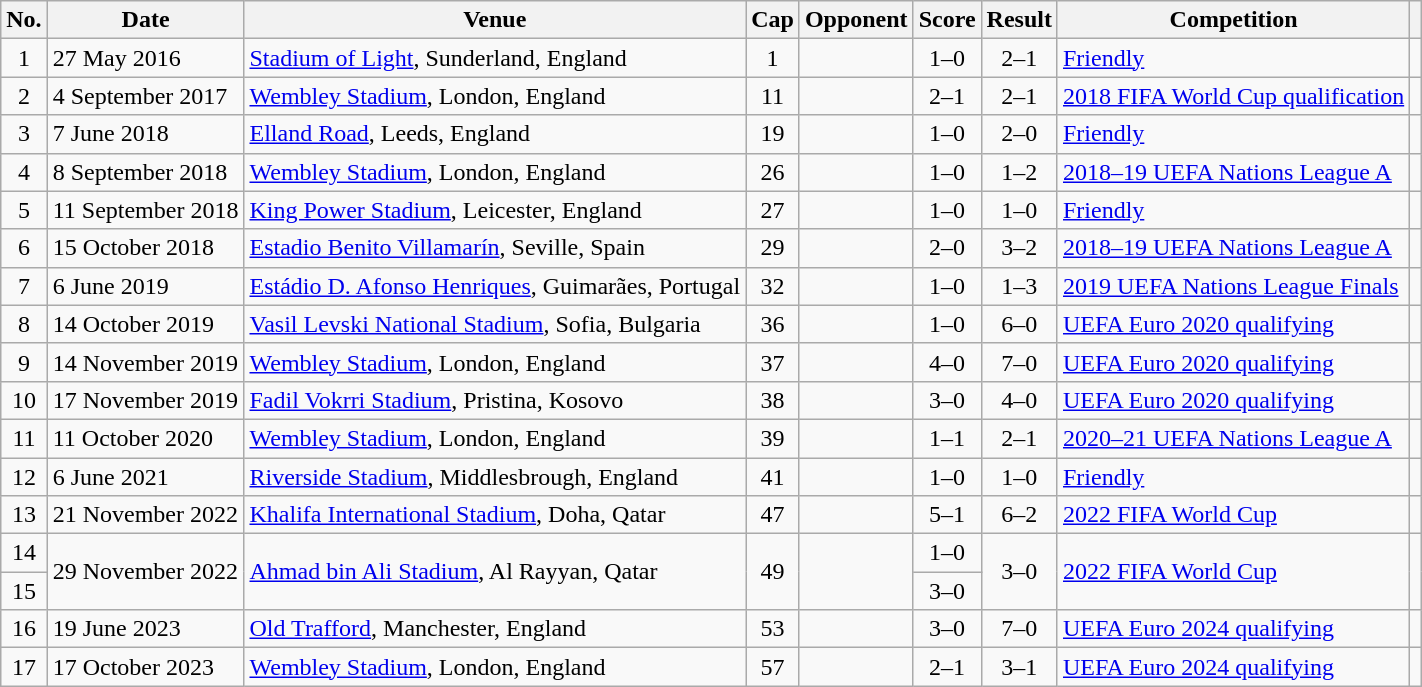<table class="wikitable sortable">
<tr>
<th scope="col">No.</th>
<th scope="col">Date</th>
<th scope="col">Venue</th>
<th scope="col">Cap</th>
<th scope="col">Opponent</th>
<th scope="col">Score</th>
<th scope="col">Result</th>
<th scope="col">Competition</th>
<th scope="col" class="unsortable"></th>
</tr>
<tr>
<td style="text-align: center;">1</td>
<td>27 May 2016</td>
<td><a href='#'>Stadium of Light</a>, Sunderland, England</td>
<td style="text-align: center;">1</td>
<td></td>
<td style="text-align: center;">1–0</td>
<td style="text-align: center;">2–1</td>
<td><a href='#'>Friendly</a></td>
<td style="text-align: center;"></td>
</tr>
<tr>
<td style="text-align: center;">2</td>
<td>4 September 2017</td>
<td><a href='#'>Wembley Stadium</a>, London, England</td>
<td style="text-align: center;">11</td>
<td></td>
<td style="text-align: center;">2–1</td>
<td style="text-align: center;">2–1</td>
<td><a href='#'>2018 FIFA World Cup qualification</a></td>
<td style="text-align: center;"></td>
</tr>
<tr>
<td style="text-align: center;">3</td>
<td>7 June 2018</td>
<td><a href='#'>Elland Road</a>, Leeds, England</td>
<td style="text-align: center;">19</td>
<td></td>
<td style="text-align: center;">1–0</td>
<td style="text-align: center;">2–0</td>
<td><a href='#'>Friendly</a></td>
<td style="text-align: center;"></td>
</tr>
<tr>
<td style="text-align: center;">4</td>
<td>8 September 2018</td>
<td><a href='#'>Wembley Stadium</a>, London, England</td>
<td style="text-align: center;">26</td>
<td></td>
<td style="text-align: center;">1–0</td>
<td style="text-align: center;">1–2</td>
<td><a href='#'>2018–19 UEFA Nations League A</a></td>
<td style="text-align: center;"></td>
</tr>
<tr>
<td style="text-align: center;">5</td>
<td>11 September 2018</td>
<td><a href='#'>King Power Stadium</a>, Leicester, England</td>
<td style="text-align: center;">27</td>
<td></td>
<td style="text-align: center;">1–0</td>
<td style="text-align: center;">1–0</td>
<td><a href='#'>Friendly</a></td>
<td style="text-align: center;"></td>
</tr>
<tr>
<td style="text-align: center;">6</td>
<td>15 October 2018</td>
<td><a href='#'>Estadio Benito Villamarín</a>, Seville, Spain</td>
<td style="text-align: center;">29</td>
<td></td>
<td style="text-align: center;">2–0</td>
<td style="text-align: center;">3–2</td>
<td><a href='#'>2018–19 UEFA Nations League A</a></td>
<td style="text-align: center;"></td>
</tr>
<tr>
<td style="text-align: center;">7</td>
<td>6 June 2019</td>
<td><a href='#'>Estádio D. Afonso Henriques</a>, Guimarães, Portugal</td>
<td style="text-align: center;">32</td>
<td></td>
<td style="text-align: center;">1–0</td>
<td style="text-align: center;">1–3 </td>
<td><a href='#'>2019 UEFA Nations League Finals</a></td>
<td style="text-align: center;"></td>
</tr>
<tr>
<td style="text-align: center;">8</td>
<td>14 October 2019</td>
<td><a href='#'>Vasil Levski National Stadium</a>, Sofia, Bulgaria</td>
<td style="text-align: center;">36</td>
<td></td>
<td style="text-align: center;">1–0</td>
<td style="text-align: center;">6–0</td>
<td><a href='#'>UEFA Euro 2020 qualifying</a></td>
<td style="text-align: center;"></td>
</tr>
<tr>
<td style="text-align: center;">9</td>
<td>14 November 2019</td>
<td><a href='#'>Wembley Stadium</a>, London, England</td>
<td style="text-align: center;">37</td>
<td></td>
<td style="text-align: center;">4–0</td>
<td style="text-align: center;">7–0</td>
<td><a href='#'>UEFA Euro 2020 qualifying</a></td>
<td style="text-align: center;"></td>
</tr>
<tr>
<td style="text-align: center;">10</td>
<td>17 November 2019</td>
<td><a href='#'>Fadil Vokrri Stadium</a>, Pristina, Kosovo</td>
<td style="text-align: center;">38</td>
<td></td>
<td style="text-align: center;">3–0</td>
<td style="text-align: center;">4–0</td>
<td><a href='#'>UEFA Euro 2020 qualifying</a></td>
<td style="text-align: center;"></td>
</tr>
<tr>
<td style="text-align: center;">11</td>
<td>11 October 2020</td>
<td><a href='#'>Wembley Stadium</a>, London, England</td>
<td style="text-align: center;">39</td>
<td></td>
<td style="text-align: center;">1–1</td>
<td style="text-align: center;">2–1</td>
<td><a href='#'>2020–21 UEFA Nations League A</a></td>
<td style="text-align: center;"></td>
</tr>
<tr>
<td style="text-align: center;">12</td>
<td>6 June 2021</td>
<td><a href='#'>Riverside Stadium</a>, Middlesbrough, England</td>
<td style="text-align: center;">41</td>
<td></td>
<td style="text-align: center;">1–0</td>
<td style="text-align: center;">1–0</td>
<td><a href='#'>Friendly</a></td>
<td style="text-align: center;"></td>
</tr>
<tr>
<td style="text-align: center;">13</td>
<td>21 November 2022</td>
<td><a href='#'>Khalifa International Stadium</a>, Doha, Qatar</td>
<td style="text-align: center;">47</td>
<td></td>
<td style="text-align: center;">5–1</td>
<td style="text-align: center;">6–2</td>
<td><a href='#'>2022 FIFA World Cup</a></td>
<td style="text-align: center;"></td>
</tr>
<tr>
<td style="text-align: center;">14</td>
<td rowspan="2">29 November 2022</td>
<td rowspan="2"><a href='#'>Ahmad bin Ali Stadium</a>, Al Rayyan, Qatar</td>
<td rowspan="2" style="text-align: center;">49</td>
<td rowspan="2"></td>
<td style="text-align: center;">1–0</td>
<td rowspan="2" style="text-align: center;">3–0</td>
<td rowspan="2"><a href='#'>2022 FIFA World Cup</a></td>
<td rowspan="2" style="text-align: center;"></td>
</tr>
<tr>
<td style="text-align: center;">15</td>
<td style="text-align: center;">3–0</td>
</tr>
<tr>
<td style="text-align: center;">16</td>
<td>19 June 2023</td>
<td><a href='#'>Old Trafford</a>, Manchester, England</td>
<td style="text-align: center;">53</td>
<td></td>
<td style="text-align: center;">3–0</td>
<td style="text-align: center;">7–0</td>
<td><a href='#'>UEFA Euro 2024 qualifying</a></td>
<td style="text-align: center;"></td>
</tr>
<tr>
<td style="text-align: center;">17</td>
<td>17 October 2023</td>
<td><a href='#'>Wembley Stadium</a>, London, England</td>
<td style="text-align: center;">57</td>
<td></td>
<td style="text-align: center;">2–1</td>
<td style="text-align: center;">3–1</td>
<td><a href='#'>UEFA Euro 2024 qualifying</a></td>
<td style="text-align: center;"></td>
</tr>
</table>
